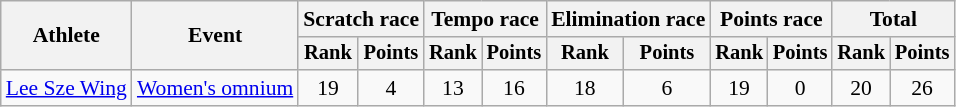<table class=wikitable style=font-size:90%;text-align:center>
<tr>
<th rowspan=2>Athlete</th>
<th rowspan=2>Event</th>
<th colspan=2>Scratch race</th>
<th colspan=2>Tempo race</th>
<th colspan=2>Elimination race</th>
<th colspan=2>Points race</th>
<th colspan=2>Total</th>
</tr>
<tr style=font-size:95%>
<th>Rank</th>
<th>Points</th>
<th>Rank</th>
<th>Points</th>
<th>Rank</th>
<th>Points</th>
<th>Rank</th>
<th>Points</th>
<th>Rank</th>
<th>Points</th>
</tr>
<tr>
<td align=left><a href='#'>Lee Sze Wing</a></td>
<td align=left><a href='#'>Women's omnium</a></td>
<td>19</td>
<td>4</td>
<td>13</td>
<td>16</td>
<td>18</td>
<td>6</td>
<td>19</td>
<td>0</td>
<td>20</td>
<td>26</td>
</tr>
</table>
